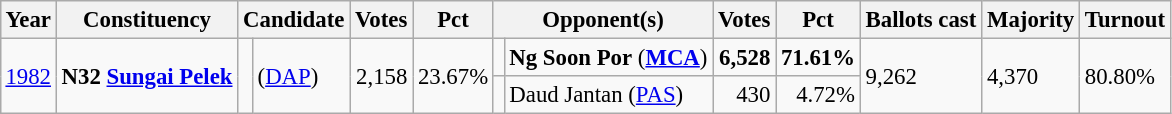<table class="wikitable" style="margin:0.5em ; font-size:95%">
<tr>
<th>Year</th>
<th>Constituency</th>
<th colspan=2>Candidate</th>
<th>Votes</th>
<th>Pct</th>
<th colspan=2>Opponent(s)</th>
<th>Votes</th>
<th>Pct</th>
<th>Ballots cast</th>
<th>Majority</th>
<th>Turnout</th>
</tr>
<tr>
<td rowspan=2><a href='#'>1982</a></td>
<td rowspan=2><strong>N32 <a href='#'>Sungai Pelek</a></strong></td>
<td rowspan=2 ></td>
<td rowspan=2> (<a href='#'>DAP</a>)</td>
<td rowspan=2 align="right">2,158</td>
<td rowspan=2>23.67%</td>
<td></td>
<td><strong>Ng Soon Por</strong> (<a href='#'><strong>MCA</strong></a>)</td>
<td align="right"><strong>6,528</strong></td>
<td><strong>71.61%</strong></td>
<td rowspan=2>9,262</td>
<td rowspan=2>4,370</td>
<td rowspan=2>80.80%</td>
</tr>
<tr>
<td></td>
<td>Daud Jantan (<a href='#'>PAS</a>)</td>
<td align="right">430</td>
<td align=right>4.72%</td>
</tr>
</table>
